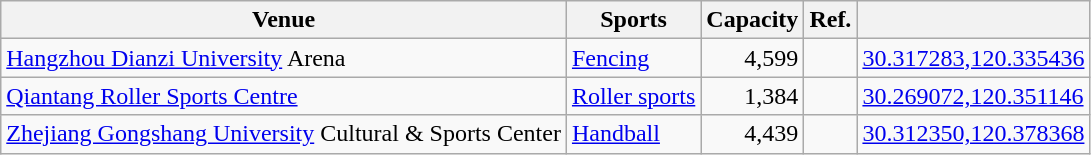<table class="wikitable sortable">
<tr>
<th>Venue</th>
<th>Sports</th>
<th>Capacity</th>
<th>Ref.</th>
<th></th>
</tr>
<tr>
<td><a href='#'>Hangzhou Dianzi University</a> Arena</td>
<td><a href='#'>Fencing</a></td>
<td align=right>4,599</td>
<td></td>
<td><a href='#'>30.317283,120.335436</a></td>
</tr>
<tr>
<td><a href='#'>Qiantang Roller Sports Centre</a></td>
<td><a href='#'>Roller sports</a></td>
<td align=right>1,384</td>
<td></td>
<td><a href='#'>30.269072,120.351146</a></td>
</tr>
<tr>
<td><a href='#'>Zhejiang Gongshang University</a> Cultural & Sports Center</td>
<td><a href='#'>Handball</a></td>
<td align=right>4,439</td>
<td></td>
<td><a href='#'>30.312350,120.378368</a></td>
</tr>
</table>
